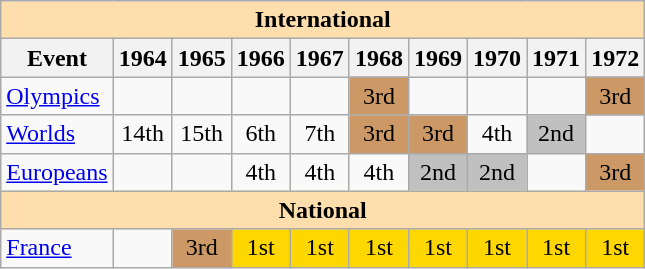<table class="wikitable" style="text-align:center">
<tr>
<th style="background-color: #ffdead; " colspan=10 align=center>International</th>
</tr>
<tr>
<th>Event</th>
<th>1964</th>
<th>1965</th>
<th>1966</th>
<th>1967</th>
<th>1968</th>
<th>1969</th>
<th>1970</th>
<th>1971</th>
<th>1972</th>
</tr>
<tr>
<td align=left><a href='#'>Olympics</a></td>
<td></td>
<td></td>
<td></td>
<td></td>
<td bgcolor=cc9966>3rd</td>
<td></td>
<td></td>
<td></td>
<td bgcolor=cc9966>3rd</td>
</tr>
<tr>
<td align=left><a href='#'>Worlds</a></td>
<td>14th</td>
<td>15th</td>
<td>6th</td>
<td>7th</td>
<td bgcolor=cc9966>3rd</td>
<td bgcolor=cc9966>3rd</td>
<td>4th</td>
<td bgcolor=silver>2nd</td>
<td></td>
</tr>
<tr>
<td align=left><a href='#'>Europeans</a></td>
<td></td>
<td></td>
<td>4th</td>
<td>4th</td>
<td>4th</td>
<td bgcolor=silver>2nd</td>
<td bgcolor=silver>2nd</td>
<td></td>
<td bgcolor=cc9966>3rd</td>
</tr>
<tr>
<th style="background-color: #ffdead; " colspan=10 align=center>National</th>
</tr>
<tr>
<td align=left><a href='#'>France</a></td>
<td></td>
<td bgcolor=cc9966>3rd</td>
<td bgcolor=gold>1st</td>
<td bgcolor=gold>1st</td>
<td bgcolor=gold>1st</td>
<td bgcolor=gold>1st</td>
<td bgcolor=gold>1st</td>
<td bgcolor=gold>1st</td>
<td bgcolor=gold>1st</td>
</tr>
</table>
